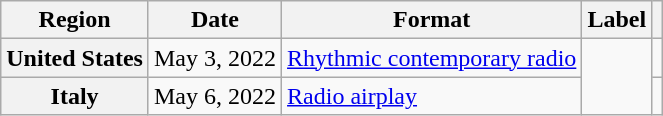<table class="wikitable plainrowheaders">
<tr>
<th scope="col">Region</th>
<th scope="col">Date</th>
<th scope="col">Format</th>
<th scope="col">Label</th>
<th scope="col"></th>
</tr>
<tr>
<th scope="row">United States</th>
<td>May 3, 2022</td>
<td><a href='#'>Rhythmic contemporary radio</a></td>
<td rowspan="2"></td>
<td></td>
</tr>
<tr>
<th scope="row">Italy</th>
<td>May 6, 2022</td>
<td><a href='#'>Radio airplay</a></td>
<td></td>
</tr>
</table>
